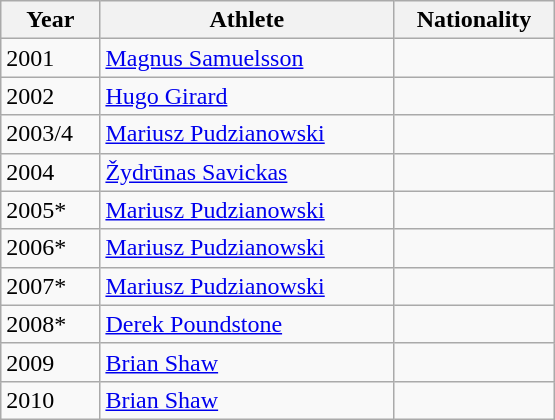<table width=370px class="wikitable">
<tr>
<th>Year</th>
<th>Athlete</th>
<th>Nationality</th>
</tr>
<tr>
<td>2001</td>
<td><a href='#'>Magnus Samuelsson</a></td>
<td></td>
</tr>
<tr>
<td>2002</td>
<td><a href='#'>Hugo Girard</a></td>
<td></td>
</tr>
<tr>
<td>2003/4</td>
<td><a href='#'>Mariusz Pudzianowski</a></td>
<td></td>
</tr>
<tr>
<td>2004</td>
<td><a href='#'>Žydrūnas Savickas</a></td>
<td></td>
</tr>
<tr>
<td>2005*</td>
<td><a href='#'>Mariusz Pudzianowski</a></td>
<td></td>
</tr>
<tr>
<td>2006*</td>
<td><a href='#'>Mariusz Pudzianowski</a></td>
<td></td>
</tr>
<tr>
<td>2007*</td>
<td><a href='#'>Mariusz Pudzianowski</a></td>
<td></td>
</tr>
<tr>
<td>2008*</td>
<td><a href='#'>Derek Poundstone</a></td>
<td></td>
</tr>
<tr>
<td>2009</td>
<td><a href='#'>Brian Shaw</a></td>
<td></td>
</tr>
<tr>
<td>2010</td>
<td><a href='#'>Brian Shaw</a></td>
<td></td>
</tr>
</table>
